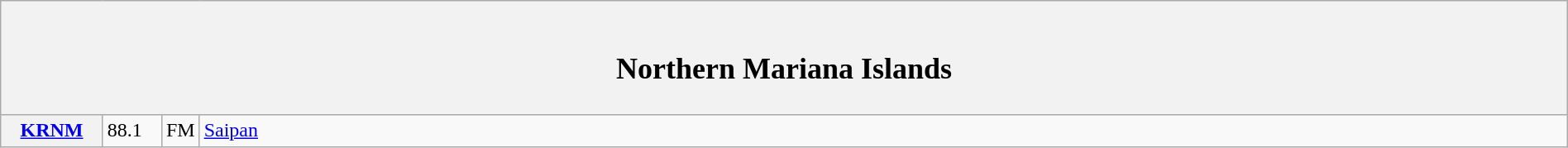<table class="wikitable mw-collapsible" style="width:100%">
<tr>
<th scope="col" colspan="4"><br><h2>Northern Mariana Islands</h2></th>
</tr>
<tr>
<th scope="row" style="width: 75px;"><a href='#'>KRNM</a></th>
<td style="width: 40px;">88.1</td>
<td style="width: 21px;">FM</td>
<td><a href='#'>Saipan</a></td>
</tr>
</table>
